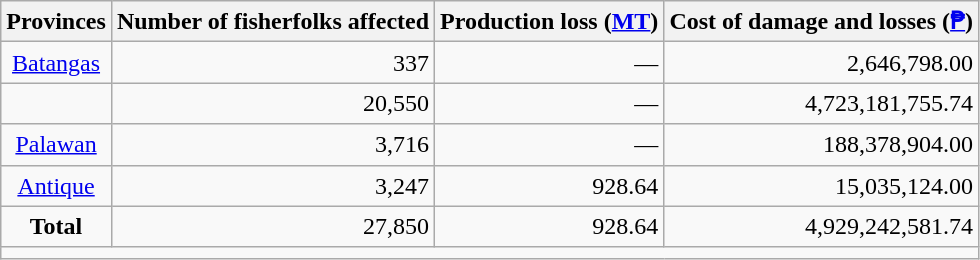<table class="wikitable" style="text-align:right; line-height:1.25em;">
<tr>
<th>Provinces</th>
<th>Number of fisherfolks affected</th>
<th>Production loss (<a href='#'>MT</a>)</th>
<th>Cost of damage and losses (<a href='#'>₱</a>)</th>
</tr>
<tr>
<td align="center"><a href='#'>Batangas</a><br></td>
<td>337</td>
<td>—</td>
<td>2,646,798.00</td>
</tr>
<tr>
<td align="center"><br></td>
<td>20,550</td>
<td>—</td>
<td>4,723,181,755.74</td>
</tr>
<tr>
<td align="center"><a href='#'>Palawan</a><br></td>
<td>3,716</td>
<td>—</td>
<td>188,378,904.00</td>
</tr>
<tr>
<td align="center"><a href='#'>Antique</a><br></td>
<td>3,247</td>
<td>928.64</td>
<td>15,035,124.00</td>
</tr>
<tr>
<td align="center"><strong>Total</strong></td>
<td>27,850</td>
<td>928.64</td>
<td>4,929,242,581.74</td>
</tr>
<tr>
<td colspan=4 align="center"></td>
</tr>
</table>
